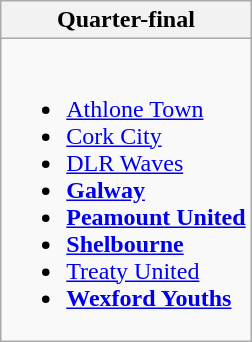<table class="wikitable">
<tr>
<th>Quarter-final</th>
</tr>
<tr>
<td valign="top"><br><ul><li><a href='#'>Athlone Town</a></li><li><a href='#'>Cork City</a></li><li><a href='#'>DLR Waves</a></li><li><strong><a href='#'>Galway</a></strong></li><li><strong><a href='#'>Peamount United</a></strong></li><li><strong><a href='#'>Shelbourne</a></strong></li><li><a href='#'>Treaty United</a></li><li><strong><a href='#'>Wexford Youths</a></strong></li></ul></td>
</tr>
</table>
